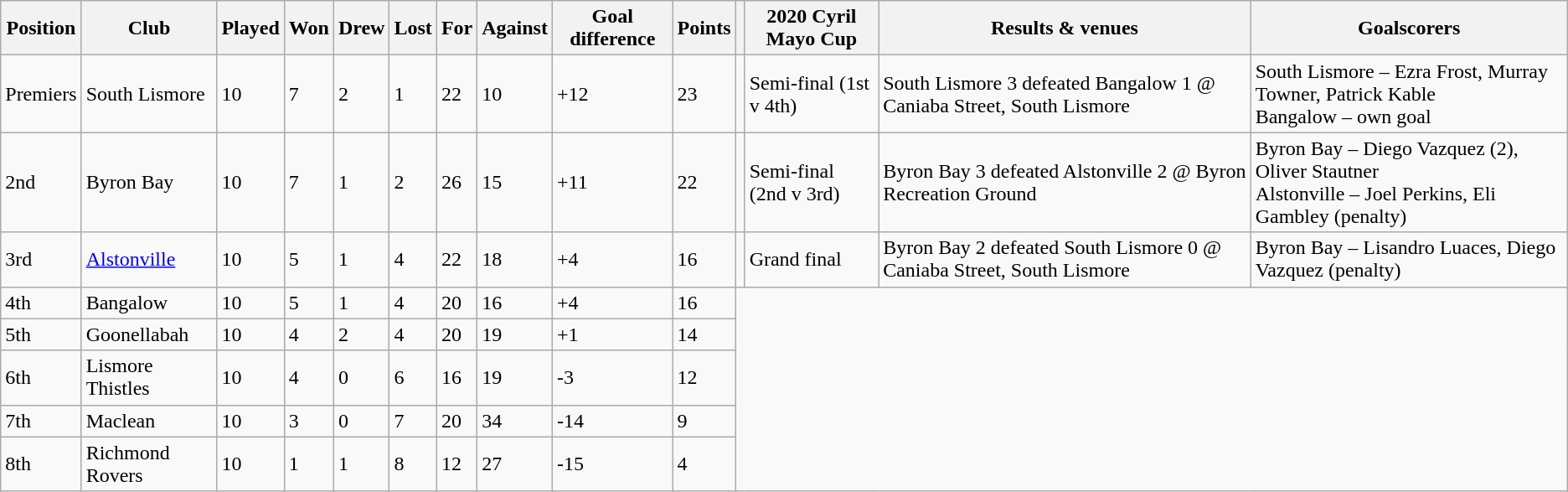<table class="wikitable">
<tr>
<th>Position</th>
<th>Club</th>
<th>Played</th>
<th>Won</th>
<th>Drew</th>
<th>Lost</th>
<th>For</th>
<th>Against</th>
<th>Goal difference</th>
<th>Points</th>
<th></th>
<th>2020 Cyril Mayo Cup</th>
<th>Results & venues</th>
<th>Goalscorers</th>
</tr>
<tr>
<td>Premiers</td>
<td>South Lismore</td>
<td>10</td>
<td>7</td>
<td>2</td>
<td>1</td>
<td>22</td>
<td>10</td>
<td>+12</td>
<td>23</td>
<td></td>
<td>Semi-final (1st v 4th)</td>
<td>South Lismore 3 defeated Bangalow 1 @ Caniaba Street, South Lismore</td>
<td>South Lismore – Ezra Frost, Murray Towner, Patrick Kable<br>Bangalow – own goal</td>
</tr>
<tr>
<td>2nd</td>
<td>Byron Bay</td>
<td>10</td>
<td>7</td>
<td>1</td>
<td>2</td>
<td>26</td>
<td>15</td>
<td>+11</td>
<td>22</td>
<td></td>
<td>Semi-final (2nd v 3rd)</td>
<td>Byron Bay 3 defeated Alstonville 2 @ Byron Recreation Ground</td>
<td>Byron Bay – Diego Vazquez (2), Oliver Stautner<br>Alstonville – Joel Perkins, Eli Gambley (penalty)</td>
</tr>
<tr>
<td>3rd</td>
<td><a href='#'>Alstonville</a></td>
<td>10</td>
<td>5</td>
<td>1</td>
<td>4</td>
<td>22</td>
<td>18</td>
<td>+4</td>
<td>16</td>
<td></td>
<td>Grand final</td>
<td>Byron Bay 2 defeated South Lismore 0 @ Caniaba Street, South Lismore</td>
<td>Byron Bay – Lisandro Luaces, Diego Vazquez (penalty)</td>
</tr>
<tr>
<td>4th</td>
<td>Bangalow</td>
<td>10</td>
<td>5</td>
<td>1</td>
<td>4</td>
<td>20</td>
<td>16</td>
<td>+4</td>
<td>16</td>
</tr>
<tr>
<td>5th</td>
<td>Goonellabah</td>
<td>10</td>
<td>4</td>
<td>2</td>
<td>4</td>
<td>20</td>
<td>19</td>
<td>+1</td>
<td>14</td>
</tr>
<tr>
<td>6th</td>
<td>Lismore Thistles</td>
<td>10</td>
<td>4</td>
<td>0</td>
<td>6</td>
<td>16</td>
<td>19</td>
<td>-3</td>
<td>12</td>
</tr>
<tr>
<td>7th</td>
<td>Maclean</td>
<td>10</td>
<td>3</td>
<td>0</td>
<td>7</td>
<td>20</td>
<td>34</td>
<td>-14</td>
<td>9</td>
</tr>
<tr>
<td>8th</td>
<td>Richmond Rovers</td>
<td>10</td>
<td>1</td>
<td>1</td>
<td>8</td>
<td>12</td>
<td>27</td>
<td>-15</td>
<td>4</td>
</tr>
</table>
